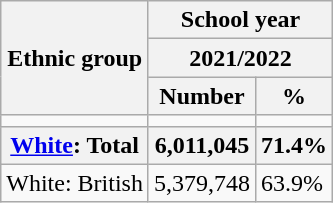<table class="wikitable">
<tr>
<th rowspan="3">Ethnic group</th>
<th colspan="2">School year</th>
</tr>
<tr>
<th colspan="2">2021/2022</th>
</tr>
<tr>
<th>Number</th>
<th>%</th>
</tr>
<tr>
<td></td>
<td></td>
<td></td>
</tr>
<tr>
<th><a href='#'>White</a>: Total</th>
<th>6,011,045</th>
<th>71.4%</th>
</tr>
<tr>
<td>White: British</td>
<td>5,379,748</td>
<td>63.9%</td>
</tr>
</table>
